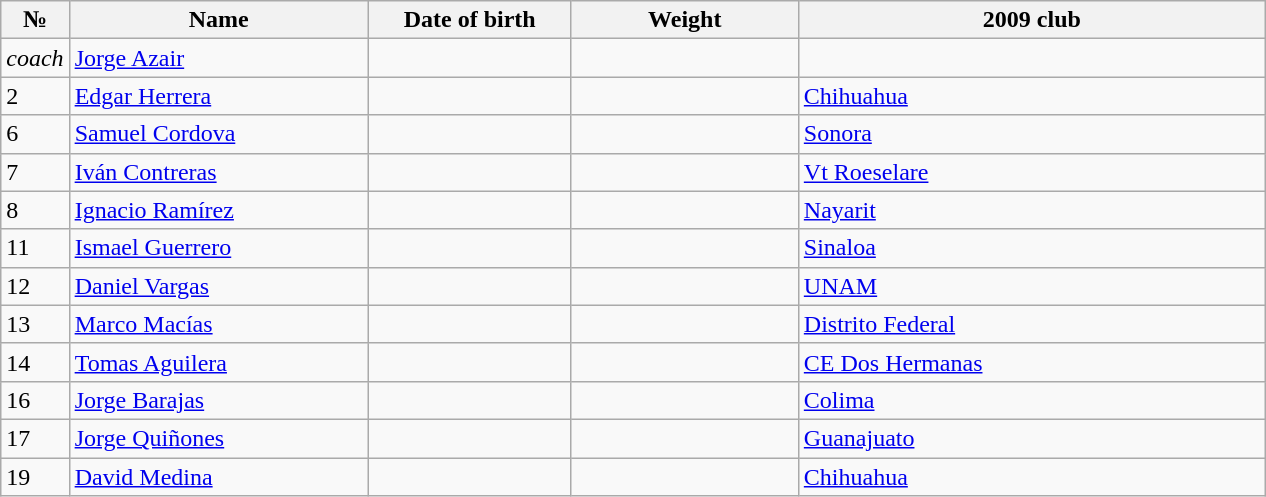<table class=wikitable sortable style=font-size:100%; text-align:center;>
<tr>
<th>№</th>
<th style=width:12em>Name</th>
<th style=width:8em>Date of birth</th>
<th style=width:9em>Weight</th>
<th style=width:19em>2009 club</th>
</tr>
<tr>
<td><em>coach</em></td>
<td><a href='#'>Jorge Azair</a></td>
<td></td>
<td></td>
<td></td>
</tr>
<tr>
<td>2</td>
<td><a href='#'>Edgar Herrera</a></td>
<td></td>
<td></td>
<td><a href='#'>Chihuahua</a></td>
</tr>
<tr>
<td>6</td>
<td><a href='#'>Samuel Cordova</a></td>
<td></td>
<td></td>
<td><a href='#'>Sonora</a></td>
</tr>
<tr>
<td>7</td>
<td><a href='#'>Iván Contreras </a></td>
<td></td>
<td></td>
<td><a href='#'>Vt Roeselare</a></td>
</tr>
<tr>
<td>8</td>
<td><a href='#'>Ignacio Ramírez</a></td>
<td></td>
<td></td>
<td><a href='#'>Nayarit</a></td>
</tr>
<tr>
<td>11</td>
<td><a href='#'>Ismael Guerrero</a></td>
<td></td>
<td></td>
<td><a href='#'>Sinaloa</a></td>
</tr>
<tr>
<td>12</td>
<td><a href='#'>Daniel Vargas</a></td>
<td></td>
<td></td>
<td><a href='#'>UNAM</a></td>
</tr>
<tr>
<td>13</td>
<td><a href='#'>Marco Macías</a></td>
<td></td>
<td></td>
<td><a href='#'>Distrito Federal</a></td>
</tr>
<tr>
<td>14</td>
<td><a href='#'>Tomas Aguilera</a></td>
<td></td>
<td></td>
<td><a href='#'>CE Dos Hermanas</a></td>
</tr>
<tr>
<td>16</td>
<td><a href='#'>Jorge Barajas</a></td>
<td></td>
<td></td>
<td><a href='#'>Colima</a></td>
</tr>
<tr>
<td>17</td>
<td><a href='#'>Jorge Quiñones</a></td>
<td></td>
<td></td>
<td><a href='#'>Guanajuato</a></td>
</tr>
<tr>
<td>19</td>
<td><a href='#'>David Medina</a></td>
<td></td>
<td></td>
<td><a href='#'>Chihuahua</a></td>
</tr>
</table>
